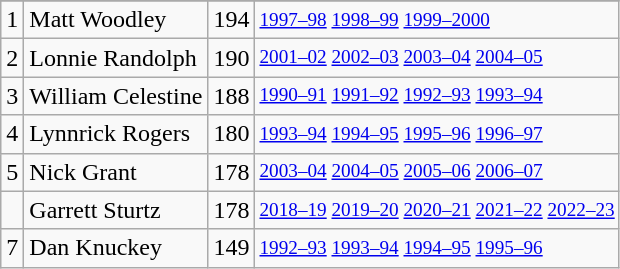<table class="wikitable">
<tr>
</tr>
<tr>
<td>1</td>
<td>Matt Woodley</td>
<td>194</td>
<td style="font-size:80%;"><a href='#'>1997–98</a> <a href='#'>1998–99</a> <a href='#'>1999–2000</a></td>
</tr>
<tr>
<td>2</td>
<td>Lonnie Randolph</td>
<td>190</td>
<td style="font-size:80%;"><a href='#'>2001–02</a> <a href='#'>2002–03</a> <a href='#'>2003–04</a> <a href='#'>2004–05</a></td>
</tr>
<tr>
<td>3</td>
<td>William Celestine</td>
<td>188</td>
<td style="font-size:80%;"><a href='#'>1990–91</a> <a href='#'>1991–92</a> <a href='#'>1992–93</a> <a href='#'>1993–94</a></td>
</tr>
<tr>
<td>4</td>
<td>Lynnrick Rogers</td>
<td>180</td>
<td style="font-size:80%;"><a href='#'>1993–94</a> <a href='#'>1994–95</a> <a href='#'>1995–96</a> <a href='#'>1996–97</a></td>
</tr>
<tr>
<td>5</td>
<td>Nick Grant</td>
<td>178</td>
<td style="font-size:80%;"><a href='#'>2003–04</a> <a href='#'>2004–05</a> <a href='#'>2005–06</a> <a href='#'>2006–07</a></td>
</tr>
<tr>
<td></td>
<td>Garrett Sturtz</td>
<td>178</td>
<td style="font-size:80%;"><a href='#'>2018–19</a> <a href='#'>2019–20</a> <a href='#'>2020–21</a> <a href='#'>2021–22</a> <a href='#'>2022–23</a></td>
</tr>
<tr>
<td>7</td>
<td>Dan Knuckey</td>
<td>149</td>
<td style="font-size:80%;"><a href='#'>1992–93</a> <a href='#'>1993–94</a> <a href='#'>1994–95</a> <a href='#'>1995–96</a></td>
</tr>
</table>
